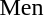<table>
<tr>
<td>Men</td>
<td></td>
<td></td>
<td></td>
</tr>
</table>
